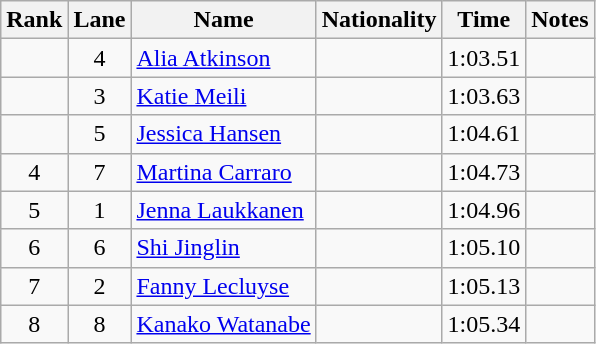<table class="wikitable sortable" style="text-align:center">
<tr>
<th>Rank</th>
<th>Lane</th>
<th>Name</th>
<th>Nationality</th>
<th>Time</th>
<th>Notes</th>
</tr>
<tr>
<td></td>
<td>4</td>
<td align=left><a href='#'>Alia Atkinson</a></td>
<td align=left></td>
<td>1:03.51</td>
<td></td>
</tr>
<tr>
<td></td>
<td>3</td>
<td align=left><a href='#'>Katie Meili</a></td>
<td align=left></td>
<td>1:03.63</td>
<td></td>
</tr>
<tr>
<td></td>
<td>5</td>
<td align=left><a href='#'>Jessica Hansen</a></td>
<td align=left></td>
<td>1:04.61</td>
<td></td>
</tr>
<tr>
<td>4</td>
<td>7</td>
<td align=left><a href='#'>Martina Carraro</a></td>
<td align=left></td>
<td>1:04.73</td>
<td></td>
</tr>
<tr>
<td>5</td>
<td>1</td>
<td align=left><a href='#'>Jenna Laukkanen</a></td>
<td align=left></td>
<td>1:04.96</td>
<td></td>
</tr>
<tr>
<td>6</td>
<td>6</td>
<td align=left><a href='#'>Shi Jinglin</a></td>
<td align=left></td>
<td>1:05.10</td>
<td></td>
</tr>
<tr>
<td>7</td>
<td>2</td>
<td align=left><a href='#'>Fanny Lecluyse</a></td>
<td align=left></td>
<td>1:05.13</td>
<td></td>
</tr>
<tr>
<td>8</td>
<td>8</td>
<td align=left><a href='#'>Kanako Watanabe</a></td>
<td align=left></td>
<td>1:05.34</td>
<td></td>
</tr>
</table>
